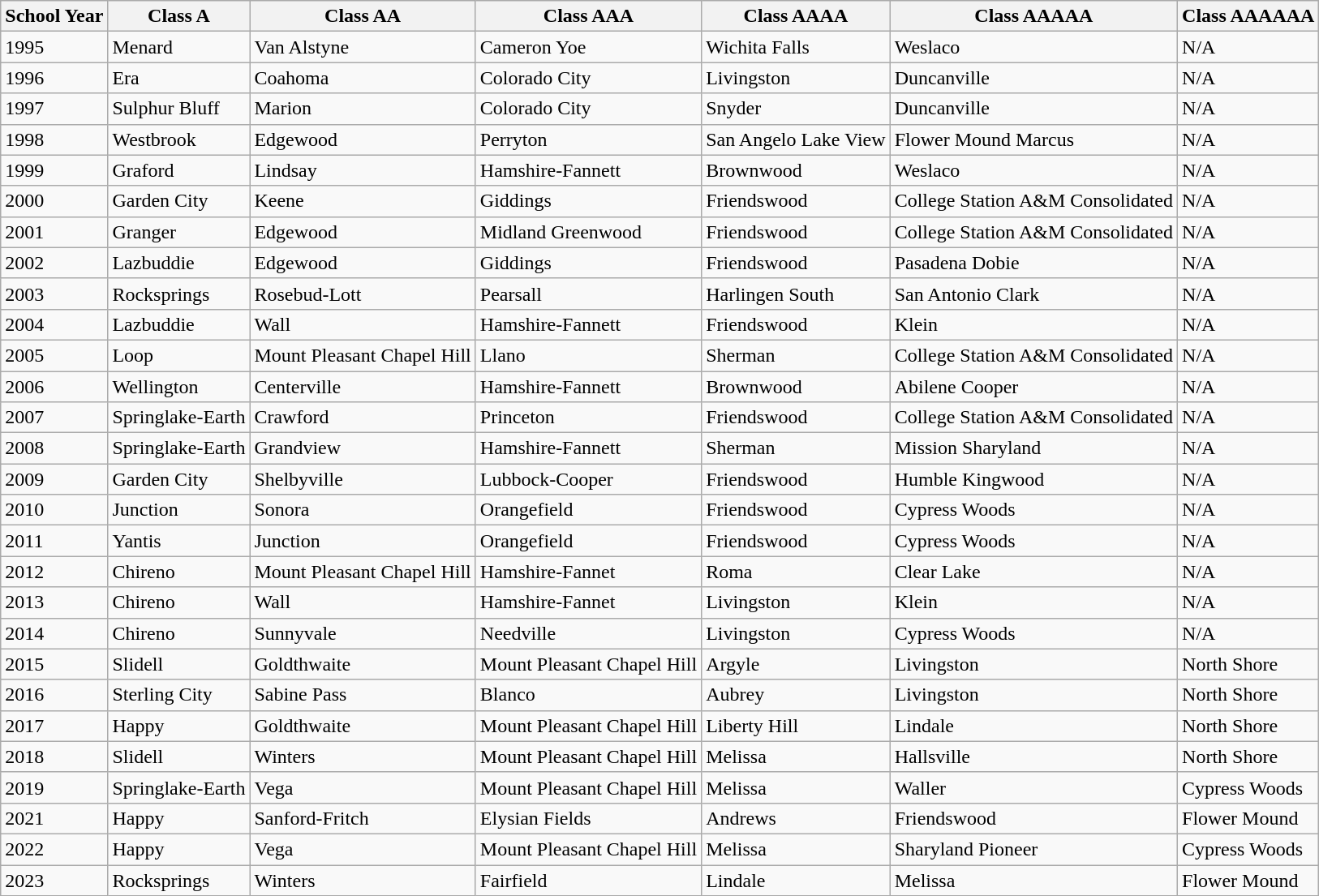<table class="wikitable sortable">
<tr>
<th>School Year</th>
<th>Class A</th>
<th>Class AA</th>
<th>Class AAA</th>
<th>Class AAAA</th>
<th>Class AAAAA</th>
<th>Class AAAAAA</th>
</tr>
<tr>
<td>1995</td>
<td>Menard</td>
<td>Van Alstyne</td>
<td>Cameron Yoe</td>
<td>Wichita Falls</td>
<td>Weslaco</td>
<td>N/A</td>
</tr>
<tr>
<td>1996</td>
<td>Era</td>
<td>Coahoma</td>
<td>Colorado City</td>
<td>Livingston</td>
<td>Duncanville</td>
<td>N/A</td>
</tr>
<tr>
<td>1997</td>
<td>Sulphur Bluff</td>
<td>Marion</td>
<td>Colorado City</td>
<td>Snyder</td>
<td>Duncanville</td>
<td>N/A</td>
</tr>
<tr>
<td>1998</td>
<td>Westbrook</td>
<td>Edgewood</td>
<td>Perryton</td>
<td>San Angelo Lake View</td>
<td>Flower Mound Marcus</td>
<td>N/A</td>
</tr>
<tr>
<td>1999</td>
<td>Graford</td>
<td>Lindsay</td>
<td>Hamshire-Fannett</td>
<td>Brownwood</td>
<td>Weslaco</td>
<td>N/A</td>
</tr>
<tr>
<td>2000</td>
<td>Garden City</td>
<td>Keene</td>
<td>Giddings</td>
<td>Friendswood</td>
<td>College Station A&M Consolidated</td>
<td>N/A</td>
</tr>
<tr>
<td>2001</td>
<td>Granger</td>
<td>Edgewood</td>
<td>Midland Greenwood</td>
<td>Friendswood</td>
<td>College Station A&M Consolidated</td>
<td>N/A</td>
</tr>
<tr>
<td>2002</td>
<td>Lazbuddie</td>
<td>Edgewood</td>
<td>Giddings</td>
<td>Friendswood</td>
<td>Pasadena Dobie</td>
<td>N/A</td>
</tr>
<tr>
<td>2003</td>
<td>Rocksprings</td>
<td>Rosebud-Lott</td>
<td>Pearsall</td>
<td>Harlingen South</td>
<td>San Antonio Clark</td>
<td>N/A</td>
</tr>
<tr>
<td>2004</td>
<td>Lazbuddie</td>
<td>Wall</td>
<td>Hamshire-Fannett</td>
<td>Friendswood</td>
<td>Klein</td>
<td>N/A</td>
</tr>
<tr>
<td>2005</td>
<td>Loop</td>
<td>Mount Pleasant Chapel Hill</td>
<td>Llano</td>
<td>Sherman</td>
<td>College Station A&M Consolidated</td>
<td>N/A</td>
</tr>
<tr>
<td>2006</td>
<td>Wellington</td>
<td>Centerville</td>
<td>Hamshire-Fannett</td>
<td>Brownwood</td>
<td>Abilene Cooper</td>
<td>N/A</td>
</tr>
<tr>
<td>2007</td>
<td>Springlake-Earth</td>
<td>Crawford</td>
<td>Princeton</td>
<td>Friendswood</td>
<td>College Station A&M Consolidated</td>
<td>N/A</td>
</tr>
<tr>
<td>2008</td>
<td>Springlake-Earth</td>
<td>Grandview</td>
<td>Hamshire-Fannett</td>
<td>Sherman</td>
<td>Mission Sharyland</td>
<td>N/A</td>
</tr>
<tr>
<td>2009</td>
<td>Garden City</td>
<td>Shelbyville</td>
<td>Lubbock-Cooper</td>
<td>Friendswood</td>
<td>Humble Kingwood</td>
<td>N/A</td>
</tr>
<tr>
<td>2010</td>
<td>Junction</td>
<td>Sonora</td>
<td>Orangefield</td>
<td>Friendswood</td>
<td>Cypress Woods</td>
<td>N/A</td>
</tr>
<tr>
<td>2011</td>
<td>Yantis</td>
<td>Junction</td>
<td>Orangefield</td>
<td>Friendswood</td>
<td>Cypress Woods</td>
<td>N/A</td>
</tr>
<tr>
<td>2012</td>
<td>Chireno</td>
<td>Mount Pleasant Chapel Hill</td>
<td>Hamshire-Fannet</td>
<td>Roma</td>
<td>Clear Lake</td>
<td>N/A</td>
</tr>
<tr>
<td>2013</td>
<td>Chireno</td>
<td>Wall</td>
<td>Hamshire-Fannet</td>
<td>Livingston</td>
<td>Klein</td>
<td>N/A</td>
</tr>
<tr>
<td>2014</td>
<td>Chireno</td>
<td>Sunnyvale</td>
<td>Needville</td>
<td>Livingston</td>
<td>Cypress Woods</td>
<td>N/A</td>
</tr>
<tr>
<td>2015</td>
<td>Slidell</td>
<td>Goldthwaite</td>
<td>Mount Pleasant Chapel Hill</td>
<td>Argyle</td>
<td>Livingston</td>
<td>North Shore</td>
</tr>
<tr>
<td>2016</td>
<td>Sterling City</td>
<td>Sabine Pass</td>
<td>Blanco</td>
<td>Aubrey</td>
<td>Livingston</td>
<td>North Shore</td>
</tr>
<tr>
<td>2017</td>
<td>Happy</td>
<td>Goldthwaite</td>
<td>Mount Pleasant Chapel Hill</td>
<td>Liberty Hill</td>
<td>Lindale</td>
<td>North Shore</td>
</tr>
<tr>
<td>2018</td>
<td>Slidell</td>
<td>Winters</td>
<td>Mount Pleasant Chapel Hill</td>
<td>Melissa</td>
<td>Hallsville</td>
<td>North Shore</td>
</tr>
<tr>
<td>2019</td>
<td>Springlake-Earth</td>
<td>Vega</td>
<td>Mount Pleasant Chapel Hill</td>
<td>Melissa</td>
<td>Waller</td>
<td>Cypress Woods</td>
</tr>
<tr>
<td>2021</td>
<td>Happy</td>
<td>Sanford-Fritch</td>
<td>Elysian Fields</td>
<td>Andrews</td>
<td>Friendswood</td>
<td>Flower Mound</td>
</tr>
<tr>
<td>2022</td>
<td>Happy</td>
<td>Vega</td>
<td>Mount Pleasant Chapel Hill</td>
<td>Melissa</td>
<td>Sharyland Pioneer</td>
<td>Cypress Woods</td>
</tr>
<tr>
<td>2023</td>
<td>Rocksprings</td>
<td>Winters</td>
<td>Fairfield</td>
<td>Lindale</td>
<td>Melissa</td>
<td>Flower Mound</td>
</tr>
</table>
